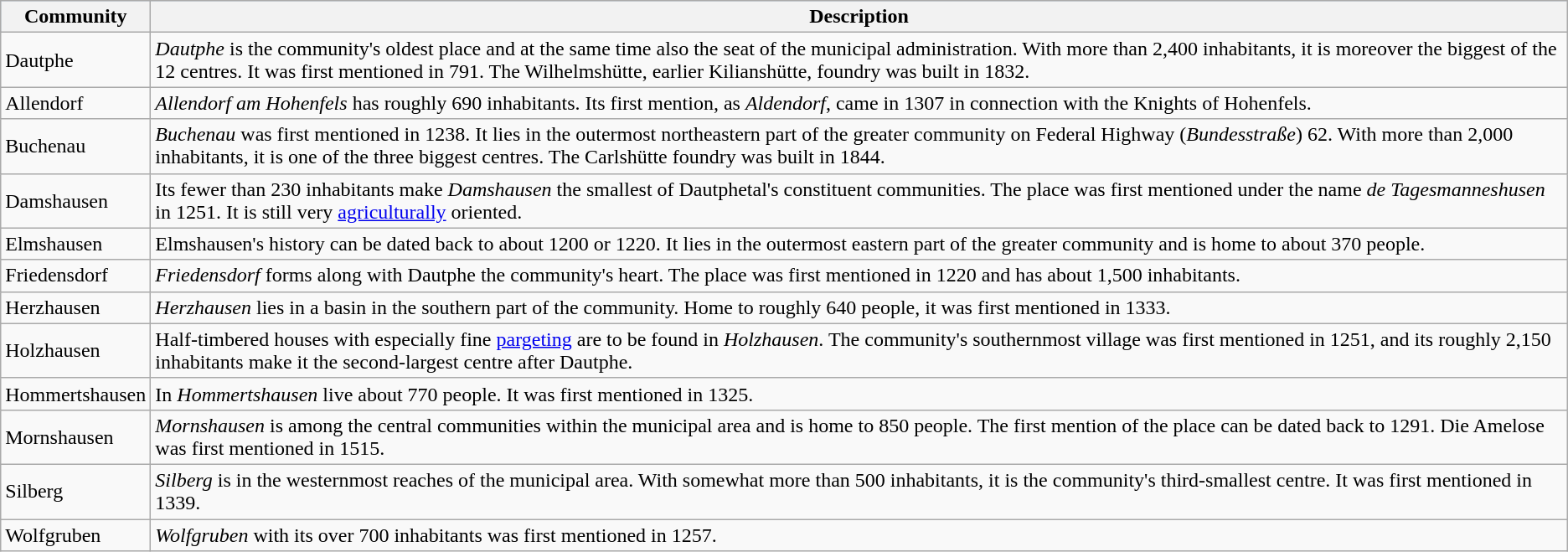<table class="wikitable" border=1>
<tr ---- bgcolor="#ACCEED">
<th>Community</th>
<th>Description</th>
</tr>
<tr>
<td>Dautphe</td>
<td><em>Dautphe</em> is the community's oldest place and at the same time also the seat of the municipal administration. With more than 2,400 inhabitants, it is moreover the biggest of the 12 centres. It was first mentioned in 791. The Wilhelmshütte, earlier Kilianshütte, foundry was built in 1832.</td>
</tr>
<tr>
<td>Allendorf</td>
<td><em>Allendorf am Hohenfels</em> has roughly 690 inhabitants. Its first mention, as <em>Aldendorf</em>,  came in 1307 in connection with the Knights of Hohenfels.</td>
</tr>
<tr>
<td>Buchenau</td>
<td><em>Buchenau</em> was first mentioned in 1238. It lies in the outermost northeastern part of the greater community on Federal Highway (<em>Bundesstraße</em>) 62. With more than 2,000 inhabitants, it is one of the three biggest centres. The Carlshütte foundry was built in 1844.</td>
</tr>
<tr>
<td>Damshausen</td>
<td>Its fewer than 230 inhabitants make <em>Damshausen</em> the smallest of Dautphetal's constituent communities. The place was first mentioned under the name <em>de Tagesmanneshusen</em> in 1251. It is still very <a href='#'>agriculturally</a> oriented.</td>
</tr>
<tr>
<td>Elmshausen</td>
<td>Elmshausen's history can be dated back to about 1200 or 1220.  It lies in the outermost eastern part of the greater community and is home to about 370 people.</td>
</tr>
<tr>
<td>Friedensdorf</td>
<td><em>Friedensdorf</em> forms along with Dautphe the community's heart. The place was first mentioned in 1220 and has about 1,500 inhabitants.</td>
</tr>
<tr>
<td>Herzhausen</td>
<td><em>Herzhausen</em> lies in a basin in the southern part of the community. Home to roughly 640 people, it was first mentioned in 1333.</td>
</tr>
<tr>
<td>Holzhausen</td>
<td>Half-timbered houses with especially fine <a href='#'>pargeting</a> are to be found in <em>Holzhausen</em>. The community's southernmost village was first mentioned in 1251, and its roughly 2,150 inhabitants make it the second-largest centre after Dautphe.</td>
</tr>
<tr>
<td>Hommertshausen</td>
<td>In <em>Hommertshausen</em> live about 770 people. It was first mentioned in 1325.</td>
</tr>
<tr>
<td>Mornshausen</td>
<td><em>Mornshausen</em> is among the central communities within the municipal area and is home to 850 people. The first mention of the place can be dated back to 1291. Die Amelose was first mentioned in 1515.</td>
</tr>
<tr>
<td>Silberg</td>
<td><em>Silberg</em> is in the westernmost reaches of the municipal area. With somewhat more than 500 inhabitants, it is the community's third-smallest centre. It was first mentioned in 1339.</td>
</tr>
<tr>
<td>Wolfgruben</td>
<td><em>Wolfgruben</em> with its over 700 inhabitants was first mentioned in 1257.</td>
</tr>
</table>
